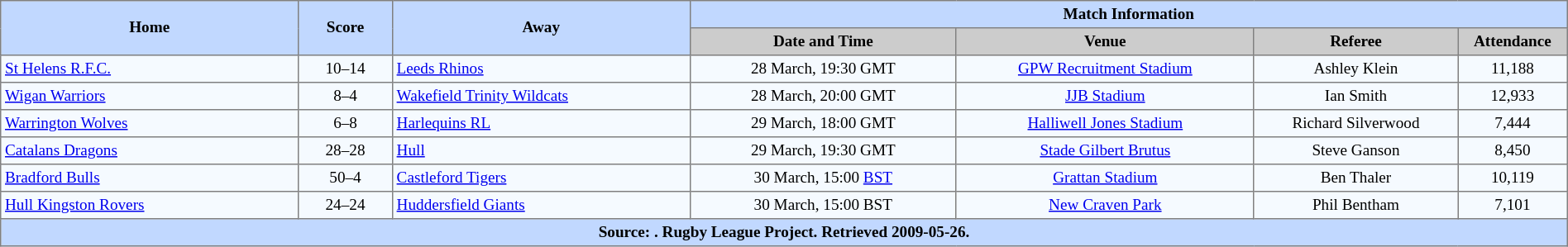<table border="1" cellpadding="3" cellspacing="0" style="border-collapse:collapse; font-size:80%; text-align:center; width:100%;">
<tr style="background:#c1d8ff;">
<th rowspan="2" style="width:19%;">Home</th>
<th rowspan="2" style="width:6%;">Score</th>
<th rowspan="2" style="width:19%;">Away</th>
<th colspan=6>Match Information</th>
</tr>
<tr style="background:#ccc;">
<th width=17%>Date and Time</th>
<th width=19%>Venue</th>
<th width=13%>Referee</th>
<th width=7%>Attendance</th>
</tr>
<tr style="background:#f5faff;">
<td align=left> <a href='#'>St Helens R.F.C.</a></td>
<td>10–14</td>
<td align=left> <a href='#'>Leeds Rhinos</a></td>
<td>28 March, 19:30 GMT</td>
<td><a href='#'>GPW Recruitment Stadium</a></td>
<td>Ashley Klein</td>
<td>11,188</td>
</tr>
<tr style="background:#f5faff;">
<td align=left> <a href='#'>Wigan Warriors</a></td>
<td>8–4</td>
<td align=left> <a href='#'>Wakefield Trinity Wildcats</a></td>
<td>28 March, 20:00 GMT</td>
<td><a href='#'>JJB Stadium</a></td>
<td>Ian Smith</td>
<td>12,933</td>
</tr>
<tr style="background:#f5faff;">
<td align=left> <a href='#'>Warrington Wolves</a></td>
<td>6–8</td>
<td align=left> <a href='#'>Harlequins RL</a></td>
<td>29 March, 18:00 GMT</td>
<td><a href='#'>Halliwell Jones Stadium</a></td>
<td>Richard Silverwood</td>
<td>7,444</td>
</tr>
<tr style="background:#f5faff;">
<td align=left> <a href='#'>Catalans Dragons</a></td>
<td>28–28</td>
<td align=left> <a href='#'>Hull</a></td>
<td>29 March, 19:30 GMT</td>
<td><a href='#'>Stade Gilbert Brutus</a></td>
<td>Steve Ganson</td>
<td>8,450</td>
</tr>
<tr style="background:#f5faff;">
<td align=left> <a href='#'>Bradford Bulls</a></td>
<td>50–4</td>
<td align=left> <a href='#'>Castleford Tigers</a></td>
<td>30 March, 15:00 <a href='#'>BST</a></td>
<td><a href='#'>Grattan Stadium</a></td>
<td>Ben Thaler</td>
<td>10,119</td>
</tr>
<tr style="background:#f5faff;">
<td align=left> <a href='#'>Hull Kingston Rovers</a></td>
<td>24–24</td>
<td align=left> <a href='#'>Huddersfield Giants</a></td>
<td>30 March, 15:00 BST</td>
<td><a href='#'>New Craven Park</a></td>
<td>Phil Bentham</td>
<td>7,101</td>
</tr>
<tr style="background:#c1d8ff;">
<th colspan=10>Source: . Rugby League Project. Retrieved 2009-05-26.</th>
</tr>
</table>
